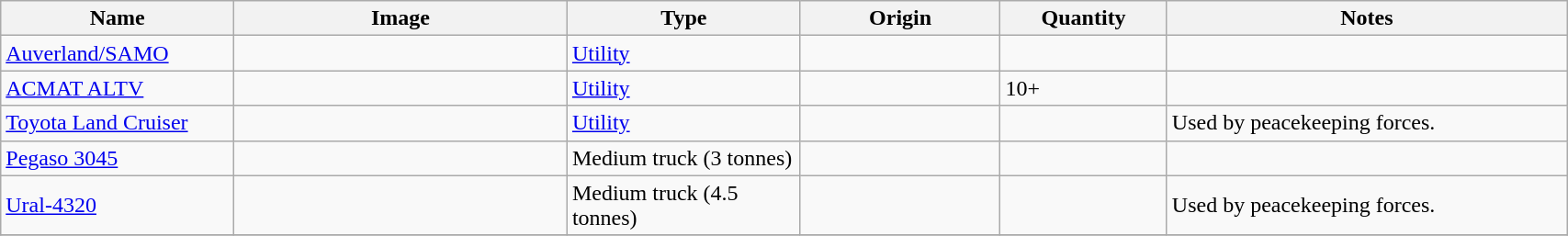<table class="wikitable" style="width:90%;">
<tr>
<th width=14%>Name</th>
<th width=20%>Image</th>
<th width=14%>Type</th>
<th width=12%>Origin</th>
<th width=10%>Quantity</th>
<th width=24%>Notes</th>
</tr>
<tr>
<td><a href='#'>Auverland/SAMO</a></td>
<td></td>
<td><a href='#'>Utility</a></td>
<td></td>
<td></td>
<td></td>
</tr>
<tr>
<td><a href='#'>ACMAT ALTV</a></td>
<td></td>
<td><a href='#'>Utility</a></td>
<td></td>
<td>10+</td>
<td></td>
</tr>
<tr>
<td><a href='#'>Toyota Land Cruiser</a></td>
<td></td>
<td><a href='#'>Utility</a></td>
<td></td>
<td></td>
<td>Used by peacekeeping forces.</td>
</tr>
<tr>
<td><a href='#'>Pegaso 3045</a></td>
<td></td>
<td>Medium truck (3 tonnes)</td>
<td></td>
<td></td>
<td></td>
</tr>
<tr>
<td><a href='#'>Ural-4320</a></td>
<td></td>
<td>Medium truck (4.5 tonnes)</td>
<td></td>
<td></td>
<td>Used by peacekeeping forces.</td>
</tr>
<tr>
</tr>
</table>
